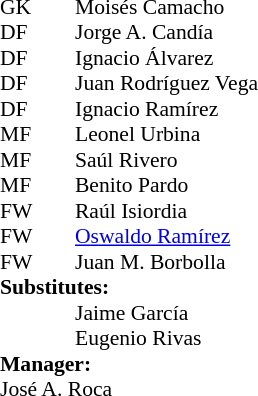<table style="font-size:90%; margin:0.2em auto;" cellspacing="0" cellpadding="0">
<tr>
<th width="25"></th>
<th width="25"></th>
</tr>
<tr>
<td>GK</td>
<td></td>
<td> Moisés Camacho</td>
</tr>
<tr>
<td>DF</td>
<td></td>
<td> Jorge A. Candía</td>
<td></td>
<td></td>
</tr>
<tr>
<td>DF</td>
<td></td>
<td> Ignacio Álvarez</td>
</tr>
<tr>
<td>DF</td>
<td></td>
<td> Juan Rodríguez Vega</td>
</tr>
<tr>
<td>DF</td>
<td></td>
<td> Ignacio Ramírez</td>
</tr>
<tr>
<td>MF</td>
<td></td>
<td> Leonel Urbina</td>
</tr>
<tr>
<td>MF</td>
<td></td>
<td> Saúl Rivero</td>
</tr>
<tr>
<td>MF</td>
<td></td>
<td> Benito Pardo</td>
</tr>
<tr>
<td>FW</td>
<td></td>
<td> Raúl Isiordia</td>
<td></td>
<td></td>
</tr>
<tr>
<td>FW</td>
<td></td>
<td> <a href='#'>Oswaldo Ramírez</a></td>
</tr>
<tr>
<td>FW</td>
<td></td>
<td> Juan M. Borbolla</td>
</tr>
<tr>
<td colspan=3><strong>Substitutes:</strong></td>
</tr>
<tr>
<td></td>
<td></td>
<td> Jaime García</td>
<td></td>
<td></td>
</tr>
<tr>
<td></td>
<td></td>
<td> Eugenio Rivas</td>
<td></td>
<td></td>
</tr>
<tr>
<td colspan=3><strong>Manager:</strong></td>
</tr>
<tr>
<td colspan=4> José A. Roca</td>
</tr>
</table>
